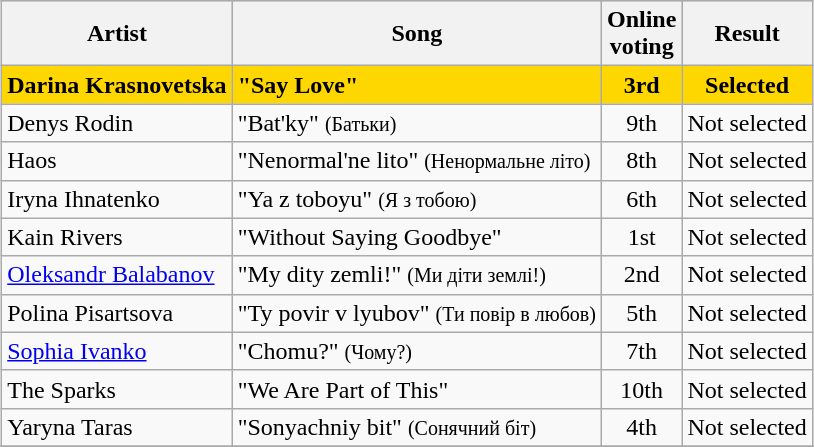<table class="sortable wikitable" style="margin: 1em auto 1em auto; text-align:center">
<tr bgcolor="#CCCCCC">
<th>Artist</th>
<th>Song</th>
<th>Online<br>voting</th>
<th>Result</th>
</tr>
<tr style="font-weight:bold; background:gold;">
<td align="left">Darina Krasnovetska</td>
<td align="left">"Say Love"</td>
<td>3rd</td>
<td>Selected</td>
</tr>
<tr>
<td align="left">Denys Rodin</td>
<td align="left">"Bat'ky" <small>(Батьки)</small></td>
<td>9th</td>
<td>Not selected</td>
</tr>
<tr>
<td align="left">Haos</td>
<td align="left">"Nenormal'ne lito" <small>(Ненормальне літо)</small></td>
<td>8th</td>
<td>Not selected</td>
</tr>
<tr>
<td align="left">Iryna Ihnatenko</td>
<td align="left">"Ya z toboyu" <small>(Я з тобою)</small></td>
<td>6th</td>
<td>Not selected</td>
</tr>
<tr>
<td align="left">Kain Rivers</td>
<td align="left">"Without Saying Goodbye"</td>
<td>1st</td>
<td>Not selected</td>
</tr>
<tr>
<td align="left"><a href='#'>Oleksandr Balabanov</a></td>
<td align="left">"My dity zemli!" <small>(Ми діти землі!)</small></td>
<td>2nd</td>
<td>Not selected</td>
</tr>
<tr>
<td align="left">Polina Pisartsova</td>
<td align="left">"Ty povir v lyubov" <small>(Ти повір в любов)</small></td>
<td>5th</td>
<td>Not selected</td>
</tr>
<tr>
<td align="left"><a href='#'>Sophia Ivanko</a></td>
<td align="left">"Chomu?" <small>(Чому?)</small></td>
<td>7th</td>
<td>Not selected</td>
</tr>
<tr>
<td align="left">The Sparks</td>
<td align="left">"We Are Part of This"</td>
<td>10th</td>
<td>Not selected</td>
</tr>
<tr>
<td align="left">Yaryna Taras</td>
<td align="left">"Sonyachniy bit" <small>(Сонячний біт)</small></td>
<td>4th</td>
<td>Not selected</td>
</tr>
<tr>
</tr>
</table>
